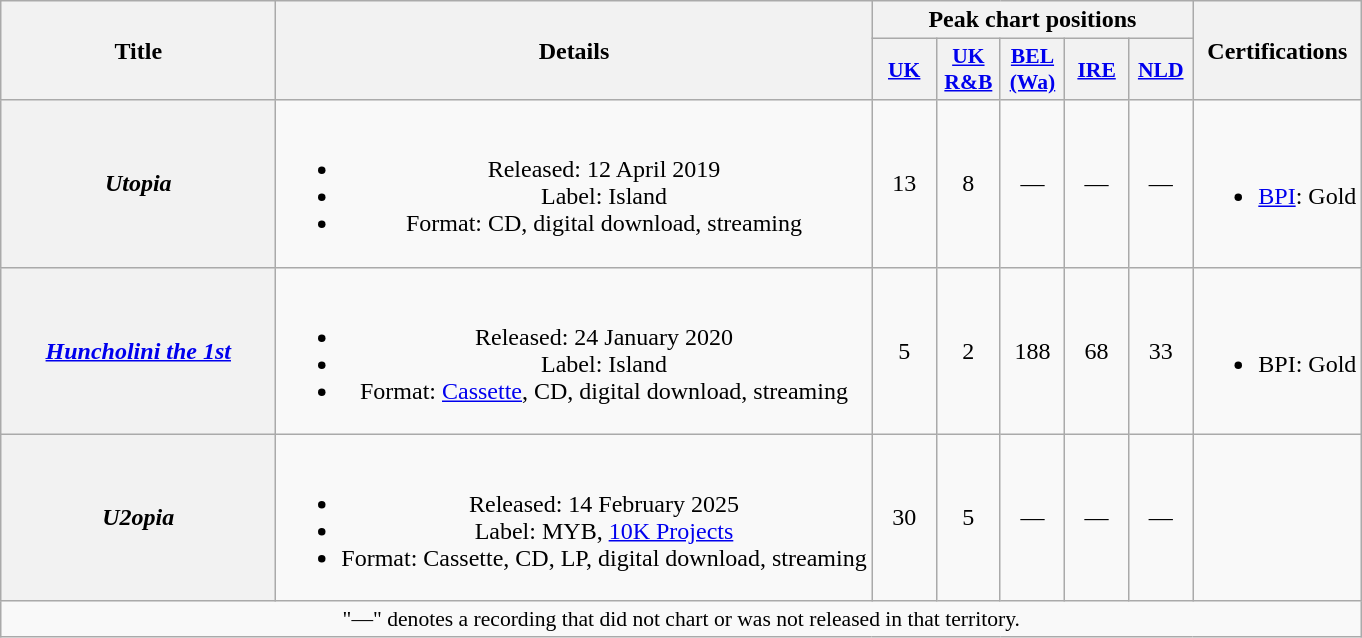<table class="wikitable plainrowheaders" style="text-align:center">
<tr>
<th scope="col" rowspan="2" style="width:11em;">Title</th>
<th scope="col" rowspan="2">Details</th>
<th scope="col" colspan="5">Peak chart positions</th>
<th scope="col" rowspan="2">Certifications</th>
</tr>
<tr>
<th scope="col" style="width:2.5em;font-size:90%;"><a href='#'>UK</a><br></th>
<th scope="col" style="width:2.5em;font-size:90%;"><a href='#'>UK R&B</a><br></th>
<th scope="col" style="width:2.5em;font-size:90%;"><a href='#'>BEL (Wa)</a><br></th>
<th scope="col" style="width:2.5em;font-size:90%;"><a href='#'>IRE</a><br></th>
<th scope="col" style="width:2.5em;font-size:90%;"><a href='#'>NLD</a><br></th>
</tr>
<tr>
<th scope="row"><em>Utopia</em></th>
<td><br><ul><li>Released: 12 April 2019</li><li>Label: Island</li><li>Format: CD, digital download, streaming</li></ul></td>
<td>13</td>
<td>8</td>
<td>—</td>
<td>—</td>
<td>—</td>
<td><br><ul><li><a href='#'>BPI</a>: Gold</li></ul></td>
</tr>
<tr>
<th scope="row"><em><a href='#'>Huncholini the 1st</a></em></th>
<td><br><ul><li>Released: 24 January 2020</li><li>Label: Island</li><li>Format: <a href='#'>Cassette</a>, CD, digital download, streaming</li></ul></td>
<td>5</td>
<td>2</td>
<td>188</td>
<td>68</td>
<td>33</td>
<td><br><ul><li>BPI: Gold</li></ul></td>
</tr>
<tr>
<th scope="row"><em>U2opia</em></th>
<td><br><ul><li>Released: 14 February 2025</li><li>Label: MYB, <a href='#'>10K Projects</a></li><li>Format: Cassette, CD, LP, digital download, streaming</li></ul></td>
<td>30</td>
<td>5</td>
<td>—</td>
<td>—</td>
<td>—</td>
<td></td>
</tr>
<tr>
<td colspan="14" style="font-size:90%">"—" denotes a recording that did not chart or was not released in that territory.</td>
</tr>
</table>
